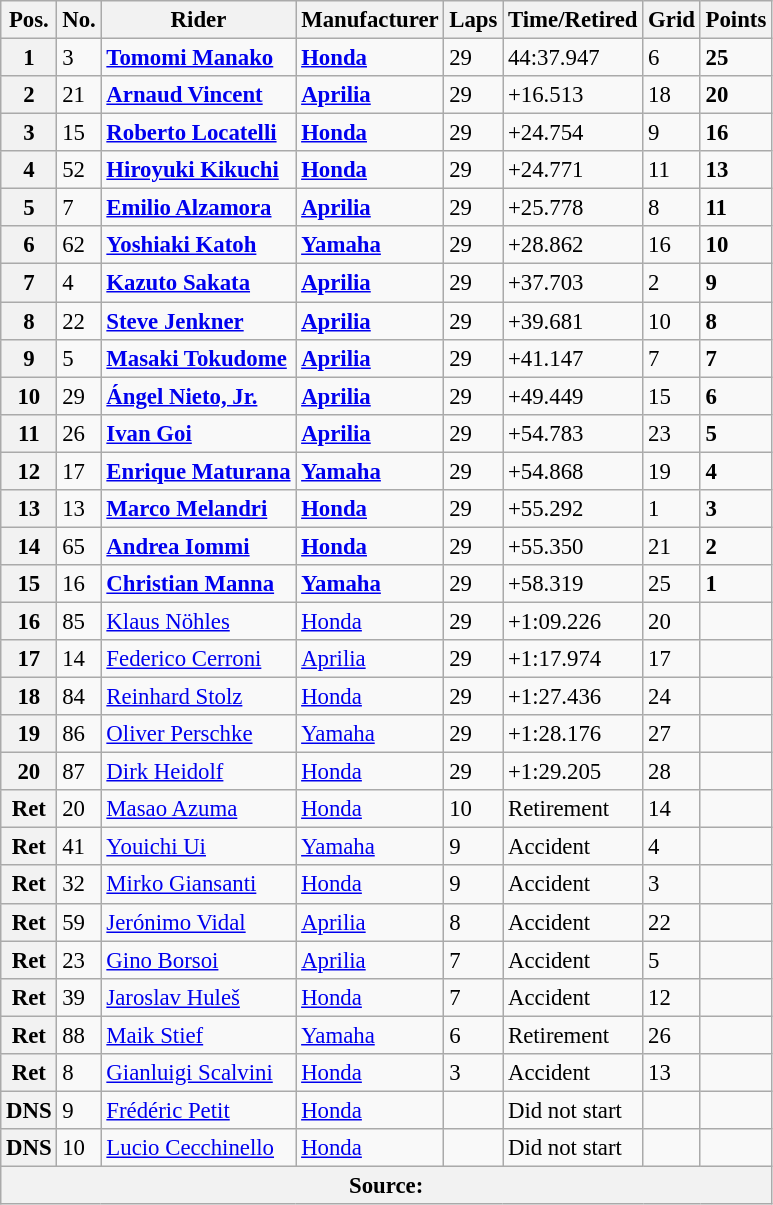<table class="wikitable" style="font-size: 95%;">
<tr>
<th>Pos.</th>
<th>No.</th>
<th>Rider</th>
<th>Manufacturer</th>
<th>Laps</th>
<th>Time/Retired</th>
<th>Grid</th>
<th>Points</th>
</tr>
<tr>
<th>1</th>
<td>3</td>
<td> <strong><a href='#'>Tomomi Manako</a></strong></td>
<td><strong><a href='#'>Honda</a></strong></td>
<td>29</td>
<td>44:37.947</td>
<td>6</td>
<td><strong>25</strong></td>
</tr>
<tr>
<th>2</th>
<td>21</td>
<td> <strong><a href='#'>Arnaud Vincent</a></strong></td>
<td><strong><a href='#'>Aprilia</a></strong></td>
<td>29</td>
<td>+16.513</td>
<td>18</td>
<td><strong>20</strong></td>
</tr>
<tr>
<th>3</th>
<td>15</td>
<td> <strong><a href='#'>Roberto Locatelli</a></strong></td>
<td><strong><a href='#'>Honda</a></strong></td>
<td>29</td>
<td>+24.754</td>
<td>9</td>
<td><strong>16</strong></td>
</tr>
<tr>
<th>4</th>
<td>52</td>
<td> <strong><a href='#'>Hiroyuki Kikuchi</a></strong></td>
<td><strong><a href='#'>Honda</a></strong></td>
<td>29</td>
<td>+24.771</td>
<td>11</td>
<td><strong>13</strong></td>
</tr>
<tr>
<th>5</th>
<td>7</td>
<td> <strong><a href='#'>Emilio Alzamora</a></strong></td>
<td><strong><a href='#'>Aprilia</a></strong></td>
<td>29</td>
<td>+25.778</td>
<td>8</td>
<td><strong>11</strong></td>
</tr>
<tr>
<th>6</th>
<td>62</td>
<td> <strong><a href='#'>Yoshiaki Katoh</a></strong></td>
<td><strong><a href='#'>Yamaha</a></strong></td>
<td>29</td>
<td>+28.862</td>
<td>16</td>
<td><strong>10</strong></td>
</tr>
<tr>
<th>7</th>
<td>4</td>
<td> <strong><a href='#'>Kazuto Sakata</a></strong></td>
<td><strong><a href='#'>Aprilia</a></strong></td>
<td>29</td>
<td>+37.703</td>
<td>2</td>
<td><strong>9</strong></td>
</tr>
<tr>
<th>8</th>
<td>22</td>
<td> <strong><a href='#'>Steve Jenkner</a></strong></td>
<td><strong><a href='#'>Aprilia</a></strong></td>
<td>29</td>
<td>+39.681</td>
<td>10</td>
<td><strong>8</strong></td>
</tr>
<tr>
<th>9</th>
<td>5</td>
<td> <strong><a href='#'>Masaki Tokudome</a></strong></td>
<td><strong><a href='#'>Aprilia</a></strong></td>
<td>29</td>
<td>+41.147</td>
<td>7</td>
<td><strong>7</strong></td>
</tr>
<tr>
<th>10</th>
<td>29</td>
<td> <strong><a href='#'>Ángel Nieto, Jr.</a></strong></td>
<td><strong><a href='#'>Aprilia</a></strong></td>
<td>29</td>
<td>+49.449</td>
<td>15</td>
<td><strong>6</strong></td>
</tr>
<tr>
<th>11</th>
<td>26</td>
<td> <strong><a href='#'>Ivan Goi</a></strong></td>
<td><strong><a href='#'>Aprilia</a></strong></td>
<td>29</td>
<td>+54.783</td>
<td>23</td>
<td><strong>5</strong></td>
</tr>
<tr>
<th>12</th>
<td>17</td>
<td> <strong><a href='#'>Enrique Maturana</a></strong></td>
<td><strong><a href='#'>Yamaha</a></strong></td>
<td>29</td>
<td>+54.868</td>
<td>19</td>
<td><strong>4</strong></td>
</tr>
<tr>
<th>13</th>
<td>13</td>
<td> <strong><a href='#'>Marco Melandri</a></strong></td>
<td><strong><a href='#'>Honda</a></strong></td>
<td>29</td>
<td>+55.292</td>
<td>1</td>
<td><strong>3</strong></td>
</tr>
<tr>
<th>14</th>
<td>65</td>
<td> <strong><a href='#'>Andrea Iommi</a></strong></td>
<td><strong><a href='#'>Honda</a></strong></td>
<td>29</td>
<td>+55.350</td>
<td>21</td>
<td><strong>2</strong></td>
</tr>
<tr>
<th>15</th>
<td>16</td>
<td> <strong><a href='#'>Christian Manna</a></strong></td>
<td><strong><a href='#'>Yamaha</a></strong></td>
<td>29</td>
<td>+58.319</td>
<td>25</td>
<td><strong>1</strong></td>
</tr>
<tr>
<th>16</th>
<td>85</td>
<td> <a href='#'>Klaus Nöhles</a></td>
<td><a href='#'>Honda</a></td>
<td>29</td>
<td>+1:09.226</td>
<td>20</td>
<td></td>
</tr>
<tr>
<th>17</th>
<td>14</td>
<td> <a href='#'>Federico Cerroni</a></td>
<td><a href='#'>Aprilia</a></td>
<td>29</td>
<td>+1:17.974</td>
<td>17</td>
<td></td>
</tr>
<tr>
<th>18</th>
<td>84</td>
<td> <a href='#'>Reinhard Stolz</a></td>
<td><a href='#'>Honda</a></td>
<td>29</td>
<td>+1:27.436</td>
<td>24</td>
<td></td>
</tr>
<tr>
<th>19</th>
<td>86</td>
<td> <a href='#'>Oliver Perschke</a></td>
<td><a href='#'>Yamaha</a></td>
<td>29</td>
<td>+1:28.176</td>
<td>27</td>
<td></td>
</tr>
<tr>
<th>20</th>
<td>87</td>
<td> <a href='#'>Dirk Heidolf</a></td>
<td><a href='#'>Honda</a></td>
<td>29</td>
<td>+1:29.205</td>
<td>28</td>
<td></td>
</tr>
<tr>
<th>Ret</th>
<td>20</td>
<td> <a href='#'>Masao Azuma</a></td>
<td><a href='#'>Honda</a></td>
<td>10</td>
<td>Retirement</td>
<td>14</td>
<td></td>
</tr>
<tr>
<th>Ret</th>
<td>41</td>
<td> <a href='#'>Youichi Ui</a></td>
<td><a href='#'>Yamaha</a></td>
<td>9</td>
<td>Accident</td>
<td>4</td>
<td></td>
</tr>
<tr>
<th>Ret</th>
<td>32</td>
<td> <a href='#'>Mirko Giansanti</a></td>
<td><a href='#'>Honda</a></td>
<td>9</td>
<td>Accident</td>
<td>3</td>
<td></td>
</tr>
<tr>
<th>Ret</th>
<td>59</td>
<td> <a href='#'>Jerónimo Vidal</a></td>
<td><a href='#'>Aprilia</a></td>
<td>8</td>
<td>Accident</td>
<td>22</td>
<td></td>
</tr>
<tr>
<th>Ret</th>
<td>23</td>
<td> <a href='#'>Gino Borsoi</a></td>
<td><a href='#'>Aprilia</a></td>
<td>7</td>
<td>Accident</td>
<td>5</td>
<td></td>
</tr>
<tr>
<th>Ret</th>
<td>39</td>
<td> <a href='#'>Jaroslav Huleš</a></td>
<td><a href='#'>Honda</a></td>
<td>7</td>
<td>Accident</td>
<td>12</td>
<td></td>
</tr>
<tr>
<th>Ret</th>
<td>88</td>
<td> <a href='#'>Maik Stief</a></td>
<td><a href='#'>Yamaha</a></td>
<td>6</td>
<td>Retirement</td>
<td>26</td>
<td></td>
</tr>
<tr>
<th>Ret</th>
<td>8</td>
<td> <a href='#'>Gianluigi Scalvini</a></td>
<td><a href='#'>Honda</a></td>
<td>3</td>
<td>Accident</td>
<td>13</td>
<td></td>
</tr>
<tr>
<th>DNS</th>
<td>9</td>
<td> <a href='#'>Frédéric Petit</a></td>
<td><a href='#'>Honda</a></td>
<td></td>
<td>Did not start</td>
<td></td>
<td></td>
</tr>
<tr>
<th>DNS</th>
<td>10</td>
<td> <a href='#'>Lucio Cecchinello</a></td>
<td><a href='#'>Honda</a></td>
<td></td>
<td>Did not start</td>
<td></td>
<td></td>
</tr>
<tr>
<th colspan=8>Source: </th>
</tr>
</table>
